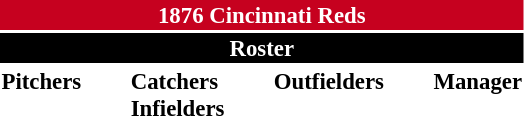<table class="toccolours" style="font-size: 95%;">
<tr>
<th colspan="10" style="background-color: #c6011f; color: #FFFFFF; text-align: center;">1876 Cincinnati Reds</th>
</tr>
<tr>
<td colspan="10" style="background-color: black; color: #FFFFFF; text-align: center;"><strong>Roster</strong></td>
</tr>
<tr>
<td valign="top"><strong>Pitchers</strong><br>

</td>
<td width="25px"></td>
<td valign="top"><strong>Catchers</strong><br>

<strong>Infielders</strong>




</td>
<td width="25px"></td>
<td valign="top"><strong>Outfielders</strong><br>

</td>
<td width="25px"></td>
<td valign="top"><strong>Manager</strong><br></td>
</tr>
</table>
